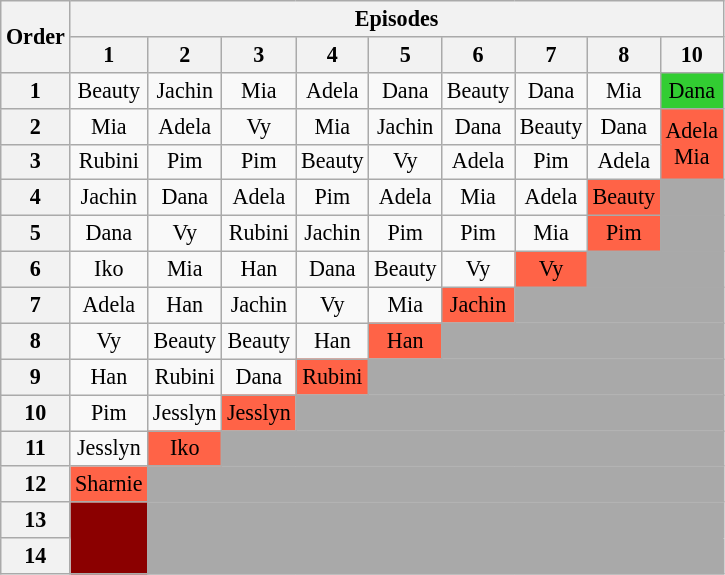<table class="wikitable" style="text-align:center; font-size:92%">
<tr>
<th rowspan="2">Order</th>
<th colspan="10">Episodes</th>
</tr>
<tr>
<th>1</th>
<th>2</th>
<th>3</th>
<th>4</th>
<th>5</th>
<th>6</th>
<th>7</th>
<th>8</th>
<th>10</th>
</tr>
<tr>
<th>1</th>
<td>Beauty</td>
<td>Jachin</td>
<td>Mia</td>
<td>Adela</td>
<td>Dana</td>
<td>Beauty</td>
<td>Dana</td>
<td>Mia</td>
<td bgcolor="limegreen">Dana</td>
</tr>
<tr>
<th>2</th>
<td>Mia</td>
<td>Adela</td>
<td>Vy</td>
<td>Mia</td>
<td>Jachin</td>
<td>Dana</td>
<td>Beauty</td>
<td>Dana</td>
<td rowspan=2 bgcolor="tomato">Adela<br>Mia</td>
</tr>
<tr>
<th>3</th>
<td>Rubini</td>
<td>Pim</td>
<td>Pim</td>
<td>Beauty</td>
<td>Vy</td>
<td>Adela</td>
<td>Pim</td>
<td>Adela</td>
</tr>
<tr>
<th>4</th>
<td>Jachin</td>
<td>Dana</td>
<td>Adela</td>
<td>Pim</td>
<td>Adela</td>
<td>Mia</td>
<td>Adela</td>
<td bgcolor="tomato">Beauty</td>
<td style="background:darkgray;"></td>
</tr>
<tr>
<th>5</th>
<td>Dana</td>
<td>Vy</td>
<td>Rubini</td>
<td>Jachin</td>
<td>Pim</td>
<td>Pim</td>
<td>Mia</td>
<td bgcolor="tomato">Pim</td>
<td style="background:darkgray;"></td>
</tr>
<tr>
<th>6</th>
<td>Iko</td>
<td>Mia</td>
<td>Han</td>
<td>Dana</td>
<td>Beauty</td>
<td>Vy</td>
<td bgcolor="tomato">Vy</td>
<td colspan="3" style="background:darkgray;"></td>
</tr>
<tr>
<th>7</th>
<td>Adela</td>
<td>Han</td>
<td>Jachin</td>
<td>Vy</td>
<td>Mia</td>
<td bgcolor="tomato">Jachin</td>
<td colspan="4" style="background:darkgray;"></td>
</tr>
<tr>
<th>8</th>
<td>Vy</td>
<td>Beauty</td>
<td>Beauty</td>
<td>Han</td>
<td bgcolor="tomato">Han</td>
<td colspan="5" style="background:darkgray;"></td>
</tr>
<tr>
<th>9</th>
<td>Han</td>
<td>Rubini</td>
<td>Dana</td>
<td bgcolor="tomato">Rubini</td>
<td colspan="6" style="background:darkgray;"></td>
</tr>
<tr>
<th>10</th>
<td>Pim</td>
<td>Jesslyn</td>
<td bgcolor="tomato">Jesslyn</td>
<td colspan="7" style="background:darkgray;"></td>
</tr>
<tr>
<th>11</th>
<td>Jesslyn</td>
<td bgcolor="tomato">Iko</td>
<td colspan="8" style="background:darkgray;"></td>
</tr>
<tr>
<th>12</th>
<td bgcolor="tomato">Sharnie</td>
<td colspan="9" style="background:darkgray;"></td>
</tr>
<tr>
<th>13</th>
<td rowspan="2" bgcolor="darkred"><br></td>
<td rowspan="2" colspan="10" style="background:darkgray"></td>
</tr>
<tr>
<th>14</th>
</tr>
</table>
